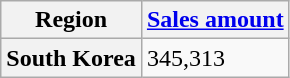<table class="wikitable sortable plainrowheaders">
<tr>
<th scope="col">Region</th>
<th scope="col"><a href='#'>Sales amount</a></th>
</tr>
<tr>
<th scope="row">South Korea</th>
<td>345,313</td>
</tr>
</table>
